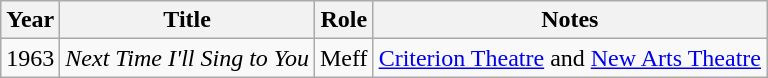<table class="wikitable">
<tr>
<th>Year</th>
<th>Title</th>
<th>Role</th>
<th>Notes</th>
</tr>
<tr>
<td>1963</td>
<td><em>Next Time I'll Sing to You</em></td>
<td>Meff</td>
<td><a href='#'>Criterion Theatre</a> and <a href='#'>New Arts Theatre</a></td>
</tr>
</table>
